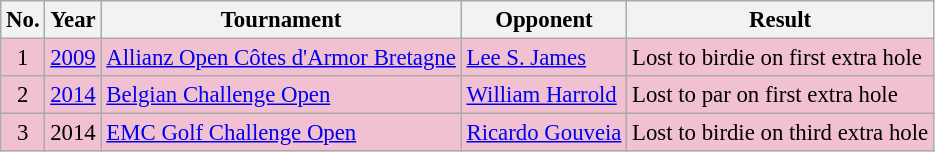<table class="wikitable" style="font-size:95%;">
<tr>
<th>No.</th>
<th>Year</th>
<th>Tournament</th>
<th>Opponent</th>
<th>Result</th>
</tr>
<tr style="background:#F2C1D1;">
<td align=center>1</td>
<td><a href='#'>2009</a></td>
<td><a href='#'>Allianz Open Côtes d'Armor Bretagne</a></td>
<td> <a href='#'>Lee S. James</a></td>
<td>Lost to birdie on first extra hole</td>
</tr>
<tr style="background:#F2C1D1;">
<td align=center>2</td>
<td><a href='#'>2014</a></td>
<td><a href='#'>Belgian Challenge Open</a></td>
<td> <a href='#'>William Harrold</a></td>
<td>Lost to par on first extra hole</td>
</tr>
<tr style="background:#F2C1D1;">
<td align=center>3</td>
<td>2014</td>
<td><a href='#'>EMC Golf Challenge Open</a></td>
<td> <a href='#'>Ricardo Gouveia</a></td>
<td>Lost to birdie on third extra hole</td>
</tr>
</table>
